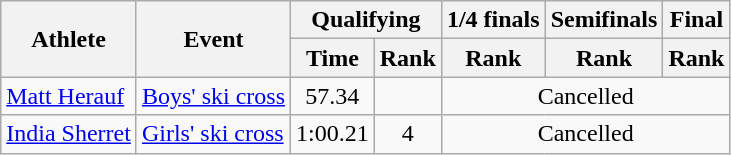<table class="wikitable">
<tr>
<th rowspan=2>Athlete</th>
<th rowspan=2>Event</th>
<th colspan=2>Qualifying</th>
<th colspan=1>1/4 finals</th>
<th colspan=1>Semifinals</th>
<th colspan=1>Final</th>
</tr>
<tr>
<th>Time</th>
<th>Rank</th>
<th>Rank</th>
<th>Rank</th>
<th>Rank</th>
</tr>
<tr>
<td><a href='#'>Matt Herauf</a></td>
<td><a href='#'>Boys' ski cross</a></td>
<td align="center">57.34</td>
<td align="center"></td>
<td align="center" colspan=3>Cancelled</td>
</tr>
<tr>
<td><a href='#'>India Sherret</a></td>
<td><a href='#'>Girls' ski cross</a></td>
<td align="center">1:00.21</td>
<td align="center">4</td>
<td align="center" colspan=3>Cancelled</td>
</tr>
</table>
